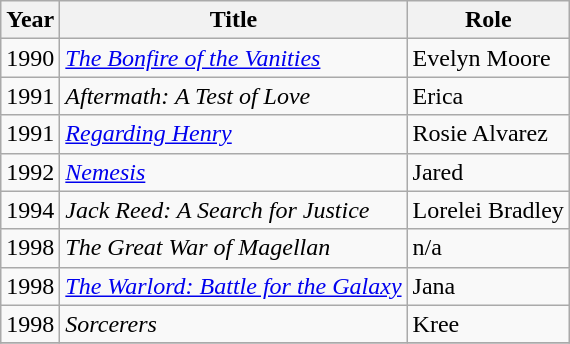<table class="wikitable sortable">
<tr>
<th>Year</th>
<th>Title</th>
<th>Role</th>
</tr>
<tr>
<td>1990</td>
<td><em><a href='#'>The Bonfire of the Vanities</a></em></td>
<td>Evelyn Moore</td>
</tr>
<tr>
<td>1991</td>
<td><em>Aftermath: A Test of Love</em></td>
<td>Erica</td>
</tr>
<tr>
<td>1991</td>
<td><em><a href='#'>Regarding Henry</a></em></td>
<td>Rosie Alvarez</td>
</tr>
<tr>
<td>1992</td>
<td><em><a href='#'>Nemesis</a></em></td>
<td>Jared</td>
</tr>
<tr>
<td>1994</td>
<td><em>Jack Reed: A Search for Justice</em></td>
<td>Lorelei Bradley</td>
</tr>
<tr>
<td>1998</td>
<td><em>The Great War of Magellan</em></td>
<td>n/a</td>
</tr>
<tr>
<td>1998</td>
<td><em><a href='#'>The Warlord: Battle for the Galaxy</a></em></td>
<td>Jana</td>
</tr>
<tr>
<td>1998</td>
<td><em>Sorcerers</em></td>
<td>Kree</td>
</tr>
<tr>
</tr>
</table>
